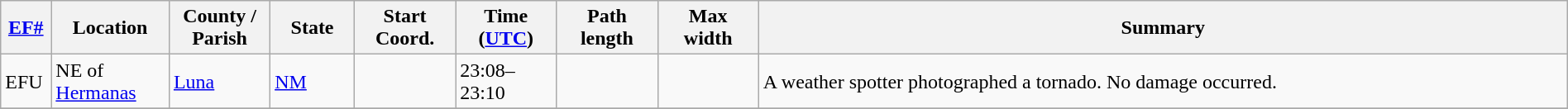<table class="wikitable sortable" style="width:100%;">
<tr>
<th scope="col"  style="width:3%; text-align:center;"><a href='#'>EF#</a></th>
<th scope="col"  style="width:7%; text-align:center;" class="unsortable">Location</th>
<th scope="col"  style="width:6%; text-align:center;" class="unsortable">County / Parish</th>
<th scope="col"  style="width:5%; text-align:center;">State</th>
<th scope="col"  style="width:6%; text-align:center;">Start Coord.</th>
<th scope="col"  style="width:6%; text-align:center;">Time (<a href='#'>UTC</a>)</th>
<th scope="col"  style="width:6%; text-align:center;">Path length</th>
<th scope="col"  style="width:6%; text-align:center;">Max width</th>
<th scope="col" class="unsortable" style="width:48%; text-align:center;">Summary</th>
</tr>
<tr>
<td bgcolor=>EFU</td>
<td>NE of <a href='#'>Hermanas</a></td>
<td><a href='#'>Luna</a></td>
<td><a href='#'>NM</a></td>
<td></td>
<td>23:08–23:10</td>
<td></td>
<td></td>
<td>A weather spotter photographed a tornado. No damage occurred.</td>
</tr>
<tr>
</tr>
</table>
